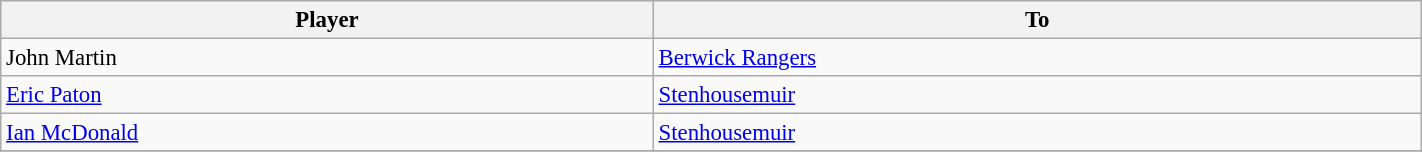<table class="wikitable" style="text-align:center; font-size:95%;width:75%; text-align:left">
<tr>
<th><strong>Player</strong></th>
<th><strong>To</strong></th>
</tr>
<tr --->
<td> John Martin</td>
<td><a href='#'>Berwick Rangers</a></td>
</tr>
<tr>
<td> <a href='#'>Eric Paton</a></td>
<td><a href='#'>Stenhousemuir</a></td>
</tr>
<tr>
<td> <a href='#'>Ian McDonald</a></td>
<td><a href='#'>Stenhousemuir</a></td>
</tr>
<tr>
</tr>
</table>
